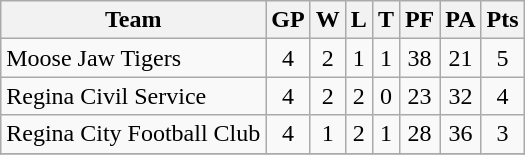<table class="wikitable">
<tr>
<th>Team</th>
<th>GP</th>
<th>W</th>
<th>L</th>
<th>T</th>
<th>PF</th>
<th>PA</th>
<th>Pts</th>
</tr>
<tr align="center">
<td align="left">Moose Jaw Tigers</td>
<td>4</td>
<td>2</td>
<td>1</td>
<td>1</td>
<td>38</td>
<td>21</td>
<td>5</td>
</tr>
<tr align="center">
<td align="left">Regina Civil Service</td>
<td>4</td>
<td>2</td>
<td>2</td>
<td>0</td>
<td>23</td>
<td>32</td>
<td>4</td>
</tr>
<tr align="center">
<td align="left">Regina City Football Club</td>
<td>4</td>
<td>1</td>
<td>2</td>
<td>1</td>
<td>28</td>
<td>36</td>
<td>3</td>
</tr>
<tr align="center">
</tr>
</table>
